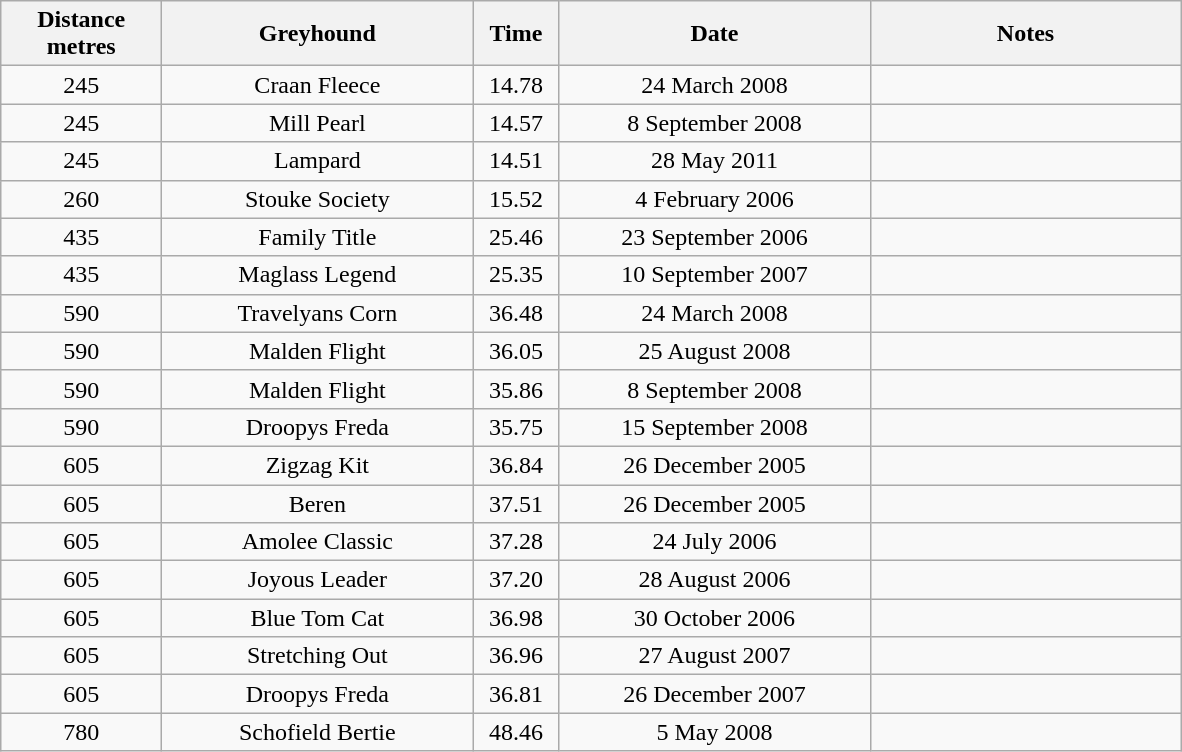<table class="wikitable" style="font-size: 100%">
<tr>
<th width=100>Distance<br>metres</th>
<th width=200>Greyhound</th>
<th width=50>Time</th>
<th width=200>Date</th>
<th width=200>Notes</th>
</tr>
<tr align=center>
<td>245</td>
<td>Craan Fleece</td>
<td>14.78</td>
<td>24 March 2008</td>
<td></td>
</tr>
<tr align=center>
<td>245</td>
<td>Mill Pearl</td>
<td>14.57</td>
<td>8 September 2008</td>
<td></td>
</tr>
<tr align=center>
<td>245</td>
<td>Lampard</td>
<td>14.51</td>
<td>28 May 2011</td>
<td></td>
</tr>
<tr align=center>
<td>260</td>
<td>Stouke Society</td>
<td>15.52</td>
<td>4 February 2006</td>
<td></td>
</tr>
<tr align=center>
<td>435</td>
<td>Family Title</td>
<td>25.46</td>
<td>23 September 2006</td>
<td></td>
</tr>
<tr align=center>
<td>435</td>
<td>Maglass Legend</td>
<td>25.35</td>
<td>10 September 2007</td>
<td></td>
</tr>
<tr align=center>
<td>590</td>
<td>Travelyans Corn</td>
<td>36.48</td>
<td>24 March 2008</td>
<td></td>
</tr>
<tr align=center>
<td>590</td>
<td>Malden Flight</td>
<td>36.05</td>
<td>25 August 2008</td>
<td></td>
</tr>
<tr align=center>
<td>590</td>
<td>Malden Flight</td>
<td>35.86</td>
<td>8 September 2008</td>
<td></td>
</tr>
<tr align=center>
<td>590</td>
<td>Droopys Freda</td>
<td>35.75</td>
<td>15 September 2008</td>
<td></td>
</tr>
<tr align=center>
<td>605</td>
<td>Zigzag Kit</td>
<td>36.84</td>
<td>26 December 2005</td>
<td></td>
</tr>
<tr align=center>
<td>605</td>
<td>Beren</td>
<td>37.51</td>
<td>26 December 2005</td>
<td></td>
</tr>
<tr align=center>
<td>605</td>
<td>Amolee Classic</td>
<td>37.28</td>
<td>24 July 2006</td>
<td></td>
</tr>
<tr align=center>
<td>605</td>
<td>Joyous Leader</td>
<td>37.20</td>
<td>28 August 2006</td>
<td></td>
</tr>
<tr align=center>
<td>605</td>
<td>Blue Tom Cat</td>
<td>36.98</td>
<td>30 October 2006</td>
<td></td>
</tr>
<tr align=center>
<td>605</td>
<td>Stretching Out</td>
<td>36.96</td>
<td>27 August 2007</td>
<td></td>
</tr>
<tr align=center>
<td>605</td>
<td>Droopys Freda</td>
<td>36.81</td>
<td>26 December 2007</td>
<td></td>
</tr>
<tr align=center>
<td>780</td>
<td>Schofield Bertie</td>
<td>48.46</td>
<td>5 May 2008</td>
<td></td>
</tr>
</table>
